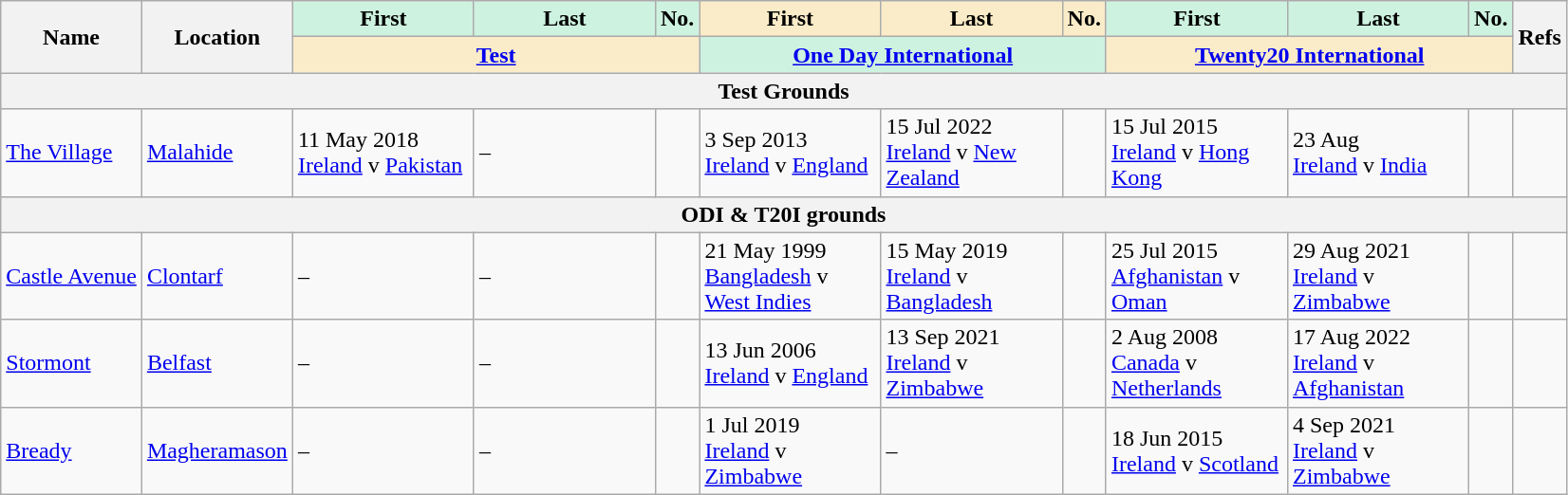<table class="wikitable sortable">
<tr>
<th rowspan="2">Name</th>
<th rowspan="2">Location</th>
<th width="120" class="sortable" style="background:#cef2e0">First</th>
<th width="120" class="sortable" style="background:#cef2e0">Last</th>
<th style="background:#cef2e0">No.</th>
<th width="120" class="sortable" style="background:#faecc8">First</th>
<th width="120" class="sortable" style="background:#faecc8">Last</th>
<th style="background:#faecc8">No.</th>
<th width="120" class="sortable" style="background:#cef2e0">First</th>
<th width="120" class="sortable" style="background:#cef2e0">Last</th>
<th style="background:#cef2e0">No.</th>
<th rowspan="2" class="unsortable">Refs</th>
</tr>
<tr class="unsortable">
<th colspan="3" style="background:#faecc8"><a href='#'>Test</a></th>
<th colspan="3" style="background:#cef2e0"><a href='#'>One Day International</a></th>
<th colspan="3" style="background:#faecc8"><a href='#'>Twenty20 International</a></th>
</tr>
<tr>
<th colspan=12>Test Grounds</th>
</tr>
<tr>
<td><a href='#'>The Village</a></td>
<td><a href='#'>Malahide</a></td>
<td>11 May 2018<br><a href='#'>Ireland</a> v <a href='#'>Pakistan</a></td>
<td>–</td>
<td><strong></strong></td>
<td>3 Sep 2013<br><a href='#'>Ireland</a> v <a href='#'>England</a></td>
<td>15 Jul 2022<br><a href='#'>Ireland</a> v <a href='#'>New Zealand</a></td>
<td><strong></strong></td>
<td>15 Jul 2015<br><a href='#'>Ireland</a> v <a href='#'>Hong Kong</a></td>
<td>23 Aug<br><a href='#'>Ireland</a> v <a href='#'>India</a></td>
<td><strong></strong></td>
<td></td>
</tr>
<tr>
<th colspan=12 bgcolor="yellow">ODI & T20I grounds</th>
</tr>
<tr>
<td><a href='#'>Castle Avenue</a></td>
<td><a href='#'>Clontarf</a></td>
<td>–</td>
<td>–</td>
<td><strong></strong></td>
<td>21 May 1999<br><a href='#'>Bangladesh</a> v <a href='#'>West Indies</a></td>
<td>15 May 2019<br><a href='#'>Ireland</a> v<br><a href='#'>Bangladesh</a></td>
<td><strong></strong></td>
<td>25 Jul 2015<br><a href='#'>Afghanistan</a> v <a href='#'>Oman</a></td>
<td>29 Aug 2021<br><a href='#'>Ireland</a> v <a href='#'>Zimbabwe</a></td>
<td><strong></strong></td>
<td></td>
</tr>
<tr>
<td><a href='#'>Stormont</a></td>
<td><a href='#'>Belfast</a></td>
<td>–</td>
<td>–</td>
<td><strong></strong></td>
<td>13 Jun 2006<br><a href='#'>Ireland</a> v <a href='#'>England</a></td>
<td>13 Sep 2021<br><a href='#'>Ireland</a> v <a href='#'>Zimbabwe</a></td>
<td><strong></strong></td>
<td>2 Aug 2008<br><a href='#'>Canada</a> v <a href='#'>Netherlands</a></td>
<td>17 Aug 2022<br><a href='#'>Ireland</a> v <a href='#'>Afghanistan</a></td>
<td><strong></strong></td>
<td></td>
</tr>
<tr>
<td><a href='#'>Bready</a></td>
<td><a href='#'>Magheramason</a></td>
<td>–</td>
<td>–</td>
<td><strong></strong></td>
<td>1 Jul 2019<br><a href='#'>Ireland</a> v <a href='#'>Zimbabwe</a></td>
<td>–</td>
<td><strong></strong></td>
<td>18 Jun 2015<br><a href='#'>Ireland</a> v <a href='#'>Scotland</a></td>
<td>4 Sep 2021<br><a href='#'>Ireland</a> v <a href='#'>Zimbabwe</a></td>
<td><strong></strong></td>
<td></td>
</tr>
</table>
